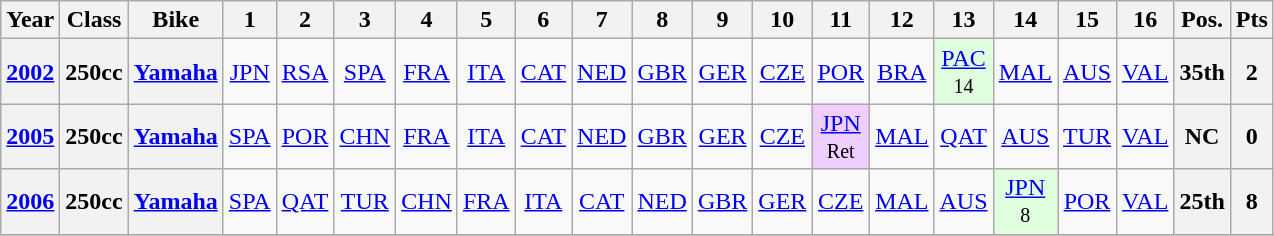<table class="wikitable" style="text-align:center">
<tr>
<th>Year</th>
<th>Class</th>
<th>Bike</th>
<th>1</th>
<th>2</th>
<th>3</th>
<th>4</th>
<th>5</th>
<th>6</th>
<th>7</th>
<th>8</th>
<th>9</th>
<th>10</th>
<th>11</th>
<th>12</th>
<th>13</th>
<th>14</th>
<th>15</th>
<th>16</th>
<th>Pos.</th>
<th>Pts</th>
</tr>
<tr>
<th><a href='#'>2002</a></th>
<th>250cc</th>
<th><a href='#'>Yamaha</a></th>
<td><a href='#'>JPN</a></td>
<td><a href='#'>RSA</a></td>
<td><a href='#'>SPA</a></td>
<td><a href='#'>FRA</a></td>
<td><a href='#'>ITA</a></td>
<td><a href='#'>CAT</a></td>
<td><a href='#'>NED</a></td>
<td><a href='#'>GBR</a></td>
<td><a href='#'>GER</a></td>
<td><a href='#'>CZE</a></td>
<td><a href='#'>POR</a></td>
<td><a href='#'>BRA</a></td>
<td style="background:#DFFFDF;"><a href='#'>PAC</a><br><small>14</small></td>
<td><a href='#'>MAL</a></td>
<td><a href='#'>AUS</a></td>
<td><a href='#'>VAL</a></td>
<th>35th</th>
<th>2</th>
</tr>
<tr>
<th><a href='#'>2005</a></th>
<th>250cc</th>
<th><a href='#'>Yamaha</a></th>
<td><a href='#'>SPA</a></td>
<td><a href='#'>POR</a></td>
<td><a href='#'>CHN</a></td>
<td><a href='#'>FRA</a></td>
<td><a href='#'>ITA</a></td>
<td><a href='#'>CAT</a></td>
<td><a href='#'>NED</a></td>
<td><a href='#'>GBR</a></td>
<td><a href='#'>GER</a></td>
<td><a href='#'>CZE</a></td>
<td style="background:#EFCFFF;"><a href='#'>JPN</a><br><small>Ret</small></td>
<td><a href='#'>MAL</a></td>
<td><a href='#'>QAT</a></td>
<td><a href='#'>AUS</a></td>
<td><a href='#'>TUR</a></td>
<td><a href='#'>VAL</a></td>
<th>NC</th>
<th>0</th>
</tr>
<tr>
<th><a href='#'>2006</a></th>
<th>250cc</th>
<th><a href='#'>Yamaha</a></th>
<td><a href='#'>SPA</a></td>
<td><a href='#'>QAT</a></td>
<td><a href='#'>TUR</a></td>
<td><a href='#'>CHN</a></td>
<td><a href='#'>FRA</a></td>
<td><a href='#'>ITA</a></td>
<td><a href='#'>CAT</a></td>
<td><a href='#'>NED</a></td>
<td><a href='#'>GBR</a></td>
<td><a href='#'>GER</a></td>
<td><a href='#'>CZE</a></td>
<td><a href='#'>MAL</a></td>
<td><a href='#'>AUS</a></td>
<td style="background:#DFFFDF;"><a href='#'>JPN</a><br><small>8</small></td>
<td><a href='#'>POR</a></td>
<td><a href='#'>VAL</a></td>
<th>25th</th>
<th>8</th>
</tr>
<tr>
</tr>
</table>
